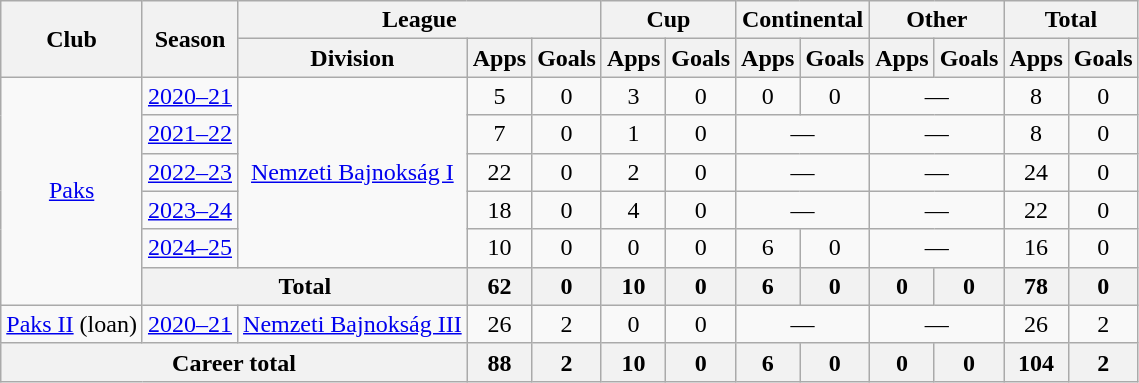<table class="wikitable" style="text-align:center">
<tr>
<th rowspan="2">Club</th>
<th rowspan="2">Season</th>
<th colspan="3">League</th>
<th colspan="2">Cup</th>
<th colspan="2">Continental</th>
<th colspan="2">Other</th>
<th colspan="2">Total</th>
</tr>
<tr>
<th>Division</th>
<th>Apps</th>
<th>Goals</th>
<th>Apps</th>
<th>Goals</th>
<th>Apps</th>
<th>Goals</th>
<th>Apps</th>
<th>Goals</th>
<th>Apps</th>
<th>Goals</th>
</tr>
<tr>
<td rowspan="6"><a href='#'>Paks</a></td>
<td><a href='#'>2020–21</a></td>
<td rowspan="5"><a href='#'>Nemzeti Bajnokság I</a></td>
<td>5</td>
<td>0</td>
<td>3</td>
<td>0</td>
<td>0</td>
<td>0</td>
<td colspan="2">—</td>
<td>8</td>
<td>0</td>
</tr>
<tr>
<td><a href='#'>2021–22</a></td>
<td>7</td>
<td>0</td>
<td>1</td>
<td>0</td>
<td colspan="2">—</td>
<td colspan="2">—</td>
<td>8</td>
<td>0</td>
</tr>
<tr>
<td><a href='#'>2022–23</a></td>
<td>22</td>
<td>0</td>
<td>2</td>
<td>0</td>
<td colspan="2">—</td>
<td colspan="2">—</td>
<td>24</td>
<td>0</td>
</tr>
<tr>
<td><a href='#'>2023–24</a></td>
<td>18</td>
<td>0</td>
<td>4</td>
<td>0</td>
<td colspan="2">—</td>
<td colspan="2">—</td>
<td>22</td>
<td>0</td>
</tr>
<tr>
<td><a href='#'>2024–25</a></td>
<td>10</td>
<td>0</td>
<td>0</td>
<td>0</td>
<td>6</td>
<td>0</td>
<td colspan="2">—</td>
<td>16</td>
<td>0</td>
</tr>
<tr>
<th colspan="2">Total</th>
<th>62</th>
<th>0</th>
<th>10</th>
<th>0</th>
<th>6</th>
<th>0</th>
<th>0</th>
<th>0</th>
<th>78</th>
<th>0</th>
</tr>
<tr>
<td><a href='#'>Paks II</a> (loan)</td>
<td><a href='#'>2020–21</a></td>
<td><a href='#'>Nemzeti Bajnokság III</a></td>
<td>26</td>
<td>2</td>
<td>0</td>
<td>0</td>
<td colspan="2">—</td>
<td colspan="2">—</td>
<td>26</td>
<td>2</td>
</tr>
<tr>
<th colspan="3">Career total</th>
<th>88</th>
<th>2</th>
<th>10</th>
<th>0</th>
<th>6</th>
<th>0</th>
<th>0</th>
<th>0</th>
<th>104</th>
<th>2</th>
</tr>
</table>
